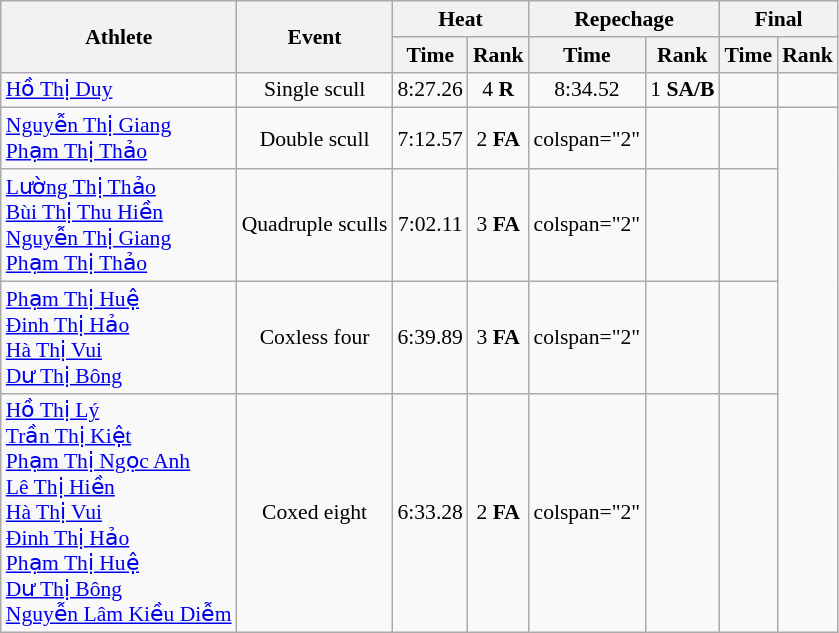<table class=wikitable style="text-align:center; font-size:90%">
<tr>
<th rowspan="2">Athlete</th>
<th rowspan="2">Event</th>
<th colspan="2">Heat</th>
<th colspan="2">Repechage</th>
<th colspan="2">Final</th>
</tr>
<tr>
<th>Time</th>
<th>Rank</th>
<th>Time</th>
<th>Rank</th>
<th>Time</th>
<th>Rank</th>
</tr>
<tr>
<td align=left><a href='#'>Hồ Thị Duy</a></td>
<td>Single scull</td>
<td>8:27.26</td>
<td>4 <strong>R</strong></td>
<td>8:34.52</td>
<td>1 <strong>SA/B</strong></td>
<td></td>
<td></td>
</tr>
<tr>
<td align=left><a href='#'>Nguyễn Thị Giang</a><br> <a href='#'>Phạm Thị Thảo</a></td>
<td>Double scull</td>
<td>7:12.57</td>
<td>2 <strong>FA</strong></td>
<td>colspan="2" </td>
<td></td>
<td></td>
</tr>
<tr>
<td align=left><a href='#'>Lường Thị Thảo</a><br><a href='#'>Bùi Thị Thu Hiền</a><br><a href='#'>Nguyễn Thị Giang</a><br><a href='#'>Phạm Thị Thảo</a></td>
<td>Quadruple sculls</td>
<td>7:02.11</td>
<td>3 <strong>FA</strong></td>
<td>colspan="2" </td>
<td></td>
<td></td>
</tr>
<tr>
<td align=left><a href='#'>Phạm Thị Huệ</a><br><a href='#'>Đinh Thị Hảo</a><br><a href='#'>Hà Thị Vui</a><br><a href='#'>Dư Thị Bông</a></td>
<td>Coxless four</td>
<td>6:39.89</td>
<td>3 <strong>FA</strong></td>
<td>colspan="2" </td>
<td></td>
<td></td>
</tr>
<tr>
<td align=left><a href='#'>Hồ Thị Lý </a><br><a href='#'>Trần Thị Kiệt</a><br><a href='#'>Phạm Thị Ngọc Anh</a><br><a href='#'>Lê Thị Hiền</a><br><a href='#'>Hà Thị Vui</a><br><a href='#'>Đinh Thị Hảo </a><br><a href='#'>Phạm Thị Huệ</a> <br><a href='#'>Dư Thị Bông </a><br> <a href='#'>Nguyễn Lâm Kiều Diễm</a></td>
<td>Coxed eight</td>
<td>6:33.28</td>
<td>2 <strong>FA</strong></td>
<td>colspan="2" </td>
<td></td>
<td></td>
</tr>
</table>
